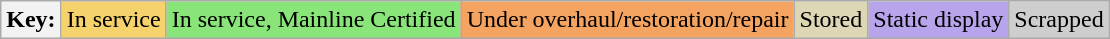<table class="wikitable">
<tr>
<th>Key:</th>
<td bgcolor=#F5D26C>In service</td>
<td bgcolor=#89E579>In service, Mainline Certified</td>
<td bgcolor=#f4a460>Under overhaul/restoration/repair</td>
<td bgcolor=#DED7B6>Stored</td>
<td bgcolor=#B7A4EB>Static display</td>
<td bgcolor=#cecece>Scrapped</td>
</tr>
</table>
